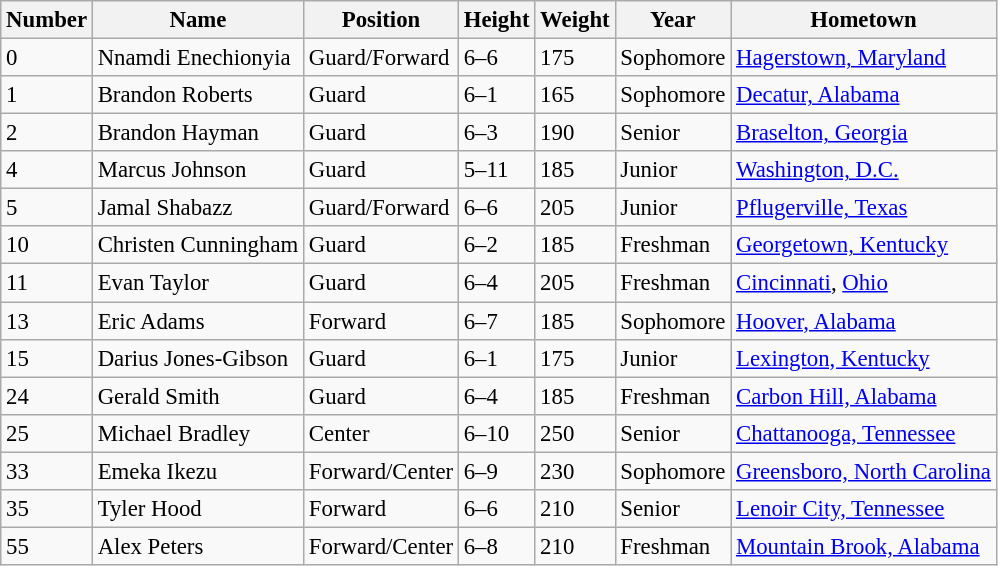<table class="wikitable sortable" style="font-size: 95%;">
<tr>
<th>Number</th>
<th>Name</th>
<th>Position</th>
<th>Height</th>
<th>Weight</th>
<th>Year</th>
<th>Hometown</th>
</tr>
<tr>
<td>0</td>
<td>Nnamdi Enechionyia</td>
<td>Guard/Forward</td>
<td>6–6</td>
<td>175</td>
<td>Sophomore</td>
<td><a href='#'>Hagerstown, Maryland</a></td>
</tr>
<tr>
<td>1</td>
<td>Brandon Roberts</td>
<td>Guard</td>
<td>6–1</td>
<td>165</td>
<td>Sophomore</td>
<td><a href='#'>Decatur, Alabama</a></td>
</tr>
<tr>
<td>2</td>
<td>Brandon Hayman</td>
<td>Guard</td>
<td>6–3</td>
<td>190</td>
<td>Senior</td>
<td><a href='#'>Braselton, Georgia</a></td>
</tr>
<tr>
<td>4</td>
<td>Marcus Johnson</td>
<td>Guard</td>
<td>5–11</td>
<td>185</td>
<td>Junior</td>
<td><a href='#'>Washington, D.C.</a></td>
</tr>
<tr>
<td>5</td>
<td>Jamal Shabazz</td>
<td>Guard/Forward</td>
<td>6–6</td>
<td>205</td>
<td>Junior</td>
<td><a href='#'>Pflugerville, Texas</a></td>
</tr>
<tr>
<td>10</td>
<td>Christen Cunningham</td>
<td>Guard</td>
<td>6–2</td>
<td>185</td>
<td>Freshman</td>
<td><a href='#'>Georgetown, Kentucky</a></td>
</tr>
<tr>
<td>11</td>
<td>Evan Taylor</td>
<td>Guard</td>
<td>6–4</td>
<td>205</td>
<td>Freshman</td>
<td><a href='#'>Cincinnati</a>, <a href='#'>Ohio</a></td>
</tr>
<tr>
<td>13</td>
<td>Eric Adams</td>
<td>Forward</td>
<td>6–7</td>
<td>185</td>
<td>Sophomore</td>
<td><a href='#'>Hoover, Alabama</a></td>
</tr>
<tr>
<td>15</td>
<td>Darius Jones-Gibson</td>
<td>Guard</td>
<td>6–1</td>
<td>175</td>
<td>Junior</td>
<td><a href='#'>Lexington, Kentucky</a></td>
</tr>
<tr>
<td>24</td>
<td>Gerald Smith</td>
<td>Guard</td>
<td>6–4</td>
<td>185</td>
<td>Freshman</td>
<td><a href='#'>Carbon Hill, Alabama</a></td>
</tr>
<tr>
<td>25</td>
<td>Michael Bradley</td>
<td>Center</td>
<td>6–10</td>
<td>250</td>
<td>Senior</td>
<td><a href='#'>Chattanooga, Tennessee</a></td>
</tr>
<tr>
<td>33</td>
<td>Emeka Ikezu</td>
<td>Forward/Center</td>
<td>6–9</td>
<td>230</td>
<td>Sophomore</td>
<td><a href='#'>Greensboro, North Carolina</a></td>
</tr>
<tr>
<td>35</td>
<td>Tyler Hood</td>
<td>Forward</td>
<td>6–6</td>
<td>210</td>
<td>Senior</td>
<td><a href='#'>Lenoir City, Tennessee</a></td>
</tr>
<tr>
<td>55</td>
<td>Alex Peters</td>
<td>Forward/Center</td>
<td>6–8</td>
<td>210</td>
<td>Freshman</td>
<td><a href='#'>Mountain Brook, Alabama</a></td>
</tr>
</table>
